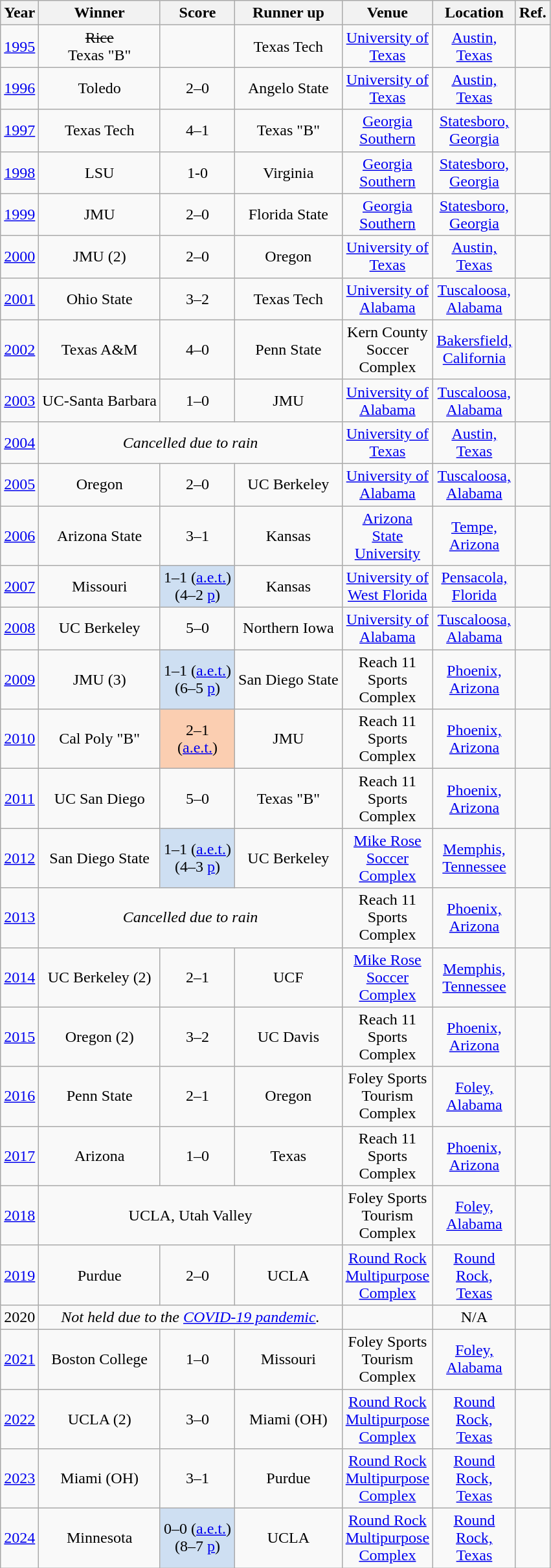<table class="wikitable sortable" style="text-align:center">
<tr>
<th>Year</th>
<th>Winner</th>
<th>Score</th>
<th>Runner up</th>
<th style="width: 2px;">Venue</th>
<th style="width: 70px;">Location</th>
<th class="unsortable">Ref.</th>
</tr>
<tr>
<td><a href='#'>1995</a></td>
<td><s>Rice</s><br>Texas "B"</td>
<td></td>
<td>Texas Tech</td>
<td><a href='#'>University of Texas</a></td>
<td><a href='#'>Austin,<br>Texas</a></td>
<td></td>
</tr>
<tr>
<td><a href='#'>1996</a></td>
<td>Toledo</td>
<td>2–0</td>
<td>Angelo State</td>
<td><a href='#'>University of Texas</a></td>
<td><a href='#'>Austin,<br>Texas</a></td>
<td></td>
</tr>
<tr>
<td><a href='#'>1997</a></td>
<td>Texas Tech</td>
<td>4–1</td>
<td>Texas "B"</td>
<td><a href='#'>Georgia Southern</a></td>
<td><a href='#'>Statesboro,<br>Georgia</a></td>
<td></td>
</tr>
<tr>
<td><a href='#'>1998</a></td>
<td>LSU</td>
<td>1-0</td>
<td>Virginia</td>
<td><a href='#'>Georgia Southern</a></td>
<td><a href='#'>Statesboro,<br>Georgia</a></td>
<td></td>
</tr>
<tr>
<td><a href='#'>1999</a></td>
<td>JMU</td>
<td>2–0</td>
<td>Florida State</td>
<td><a href='#'>Georgia Southern</a></td>
<td><a href='#'>Statesboro,<br>Georgia</a></td>
<td></td>
</tr>
<tr>
<td><a href='#'>2000</a></td>
<td>JMU (2)</td>
<td>2–0</td>
<td>Oregon</td>
<td><a href='#'>University of Texas</a></td>
<td><a href='#'>Austin,<br>Texas</a></td>
<td></td>
</tr>
<tr>
<td><a href='#'>2001</a></td>
<td>Ohio State</td>
<td>3–2</td>
<td>Texas Tech</td>
<td><a href='#'>University of Alabama</a></td>
<td><a href='#'>Tuscaloosa,<br>Alabama</a></td>
<td></td>
</tr>
<tr>
<td><a href='#'>2002</a></td>
<td>Texas A&M</td>
<td>4–0</td>
<td>Penn State</td>
<td>Kern County Soccer Complex</td>
<td><a href='#'>Bakersfield,<br>California</a></td>
<td></td>
</tr>
<tr>
<td><a href='#'>2003</a></td>
<td>UC-Santa Barbara</td>
<td>1–0</td>
<td>JMU</td>
<td><a href='#'>University of Alabama</a></td>
<td><a href='#'>Tuscaloosa,<br>Alabama</a></td>
<td></td>
</tr>
<tr>
<td><a href='#'>2004</a></td>
<td colspan="3"><em>Cancelled due to rain</em></td>
<td><a href='#'>University of Texas</a></td>
<td><a href='#'>Austin,<br>Texas</a></td>
<td></td>
</tr>
<tr>
<td><a href='#'>2005</a></td>
<td>Oregon</td>
<td>2–0</td>
<td>UC Berkeley</td>
<td><a href='#'>University of Alabama</a></td>
<td><a href='#'>Tuscaloosa,<br>Alabama</a></td>
<td></td>
</tr>
<tr>
<td><a href='#'>2006</a></td>
<td>Arizona State</td>
<td>3–1</td>
<td>Kansas</td>
<td><a href='#'>Arizona State University</a></td>
<td><a href='#'>Tempe,<br>Arizona</a></td>
<td></td>
</tr>
<tr>
<td><a href='#'>2007</a></td>
<td>Missouri</td>
<td bgcolor=cedff2>1–1 (<a href='#'>a.e.t.</a>)<br>(4–2 <a href='#'>p</a>)</td>
<td>Kansas</td>
<td><a href='#'>University of West Florida</a></td>
<td><a href='#'>Pensacola,<br>Florida</a></td>
<td></td>
</tr>
<tr>
<td><a href='#'>2008</a></td>
<td>UC Berkeley</td>
<td>5–0</td>
<td>Northern Iowa</td>
<td><a href='#'>University of Alabama</a></td>
<td><a href='#'>Tuscaloosa,<br>Alabama</a></td>
<td></td>
</tr>
<tr>
<td><a href='#'>2009</a></td>
<td>JMU (3)</td>
<td bgcolor=cedff2>1–1 (<a href='#'>a.e.t.</a>)<br>(6–5 <a href='#'>p</a>)</td>
<td>San Diego State</td>
<td>Reach 11 Sports Complex</td>
<td><a href='#'>Phoenix,<br>Arizona</a></td>
<td></td>
</tr>
<tr>
<td><a href='#'>2010</a></td>
<td>Cal Poly "B"</td>
<td bgcolor=FBCEB1>2–1<br>(<a href='#'>a.e.t.</a>)</td>
<td>JMU</td>
<td>Reach 11 Sports Complex</td>
<td><a href='#'>Phoenix,<br>Arizona</a></td>
<td></td>
</tr>
<tr>
<td><a href='#'>2011</a></td>
<td>UC San Diego</td>
<td>5–0</td>
<td>Texas "B"</td>
<td>Reach 11 Sports Complex</td>
<td><a href='#'>Phoenix,<br>Arizona</a></td>
<td></td>
</tr>
<tr>
<td><a href='#'>2012</a></td>
<td>San Diego State</td>
<td bgcolor=cedff2>1–1 (<a href='#'>a.e.t.</a>)<br>(4–3 <a href='#'>p</a>)</td>
<td>UC Berkeley</td>
<td><a href='#'>Mike Rose Soccer Complex</a></td>
<td><a href='#'>Memphis,<br>Tennessee</a></td>
<td></td>
</tr>
<tr>
<td><a href='#'>2013</a></td>
<td colspan="3"><em>Cancelled due to rain</em></td>
<td>Reach 11 Sports Complex</td>
<td><a href='#'>Phoenix,<br>Arizona</a></td>
<td></td>
</tr>
<tr>
<td><a href='#'>2014</a></td>
<td>UC Berkeley (2)</td>
<td>2–1</td>
<td>UCF</td>
<td><a href='#'>Mike Rose Soccer Complex</a></td>
<td><a href='#'>Memphis,<br>Tennessee</a></td>
<td></td>
</tr>
<tr>
<td><a href='#'>2015</a></td>
<td>Oregon (2)</td>
<td>3–2</td>
<td>UC Davis</td>
<td>Reach 11 Sports Complex</td>
<td><a href='#'>Phoenix,<br>Arizona</a></td>
<td></td>
</tr>
<tr>
<td><a href='#'>2016</a></td>
<td>Penn State</td>
<td>2–1</td>
<td>Oregon</td>
<td>Foley Sports Tourism Complex</td>
<td><a href='#'>Foley,<br>Alabama</a></td>
<td></td>
</tr>
<tr>
<td><a href='#'>2017</a></td>
<td>Arizona</td>
<td>1–0</td>
<td>Texas</td>
<td>Reach 11 Sports Complex</td>
<td><a href='#'>Phoenix,<br>Arizona</a></td>
<td></td>
</tr>
<tr>
<td><a href='#'>2018</a></td>
<td colspan="3">UCLA, Utah Valley</td>
<td>Foley Sports Tourism Complex</td>
<td><a href='#'>Foley,<br>Alabama</a></td>
<td></td>
</tr>
<tr>
<td><a href='#'>2019</a></td>
<td>Purdue</td>
<td>2–0</td>
<td>UCLA</td>
<td><a href='#'>Round Rock Multipurpose Complex</a></td>
<td><a href='#'>Round Rock,<br>Texas</a></td>
<td></td>
</tr>
<tr>
<td>2020</td>
<td colspan="3"><em>Not held due to the <a href='#'>COVID-19 pandemic</a>.</em></td>
<td></td>
<td>N/A</td>
<td></td>
</tr>
<tr>
<td><a href='#'>2021</a></td>
<td>Boston College</td>
<td>1–0</td>
<td>Missouri</td>
<td>Foley Sports Tourism Complex</td>
<td><a href='#'>Foley,<br>Alabama</a></td>
<td></td>
</tr>
<tr>
<td><a href='#'>2022</a></td>
<td>UCLA (2)</td>
<td>3–0</td>
<td>Miami (OH)</td>
<td><a href='#'>Round Rock Multipurpose Complex</a></td>
<td><a href='#'>Round Rock,<br>Texas</a></td>
<td></td>
</tr>
<tr>
<td><a href='#'>2023</a></td>
<td>Miami (OH)</td>
<td>3–1</td>
<td>Purdue</td>
<td><a href='#'>Round Rock Multipurpose Complex</a></td>
<td><a href='#'>Round Rock,<br>Texas</a></td>
<td></td>
</tr>
<tr>
<td><a href='#'>2024</a></td>
<td>Minnesota</td>
<td bgcolor=cedff2>0–0 (<a href='#'>a.e.t.</a>)<br>(8–7 <a href='#'>p</a>)</td>
<td>UCLA</td>
<td><a href='#'>Round Rock Multipurpose Complex</a></td>
<td><a href='#'>Round Rock,<br>Texas</a></td>
<td></td>
</tr>
</table>
